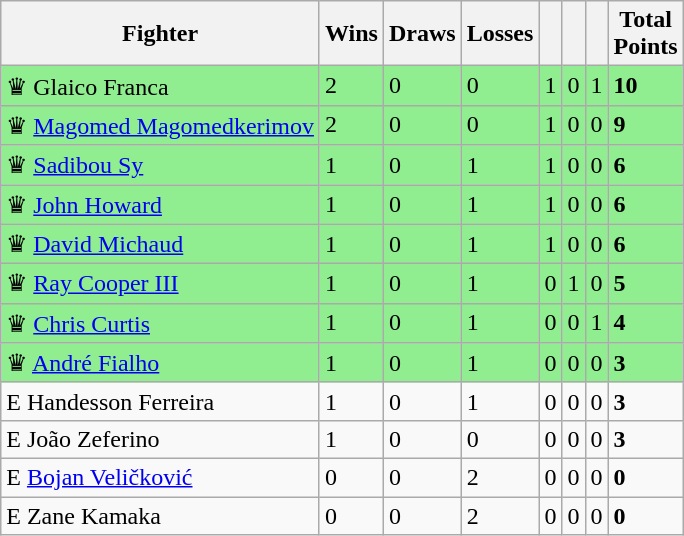<table class="wikitable sortable">
<tr>
<th>Fighter</th>
<th>Wins</th>
<th>Draws</th>
<th>Losses</th>
<th></th>
<th></th>
<th></th>
<th>Total<br> Points</th>
</tr>
<tr style="background:#90EE90;">
<td>♛   Glaico Franca</td>
<td>2</td>
<td>0</td>
<td>0</td>
<td>1</td>
<td>0</td>
<td>1</td>
<td><strong>10</strong></td>
</tr>
<tr style="background:#90EE90;">
<td>♛ <a href='#'>Magomed Magomedkerimov</a></td>
<td>2</td>
<td>0</td>
<td>0</td>
<td>1</td>
<td>0</td>
<td>0</td>
<td><strong>9</strong></td>
</tr>
<tr style="background:#90EE90;">
<td>♛  <a href='#'>Sadibou Sy</a></td>
<td>1</td>
<td>0</td>
<td>1</td>
<td>1</td>
<td>0</td>
<td>0</td>
<td><strong>6</strong></td>
</tr>
<tr style="background:#90EE90;">
<td>♛  <a href='#'>John Howard</a></td>
<td>1</td>
<td>0</td>
<td>1</td>
<td>1</td>
<td>0</td>
<td>0</td>
<td><strong>6</strong></td>
</tr>
<tr style="background:#90EE90;">
<td>♛  <a href='#'>David Michaud</a></td>
<td>1</td>
<td>0</td>
<td>1</td>
<td>1</td>
<td>0</td>
<td>0</td>
<td><strong>6</strong></td>
</tr>
<tr style="background:#90EE90;">
<td>♛  <a href='#'>Ray Cooper III</a></td>
<td>1</td>
<td>0</td>
<td>1</td>
<td>0</td>
<td>1</td>
<td>0</td>
<td><strong>5</strong></td>
</tr>
<tr style="background:#90EE90;">
<td>♛  <a href='#'>Chris Curtis</a></td>
<td>1</td>
<td>0</td>
<td>1</td>
<td>0</td>
<td>0</td>
<td>1</td>
<td><strong>4</strong></td>
</tr>
<tr style="background:#90EE90;">
<td>♛  <a href='#'>André Fialho</a></td>
<td>1</td>
<td>0</td>
<td>1</td>
<td>0</td>
<td>0</td>
<td>0</td>
<td><strong>3</strong></td>
</tr>
<tr>
<td>E  Handesson Ferreira</td>
<td>1</td>
<td>0</td>
<td>1</td>
<td>0</td>
<td>0</td>
<td>0</td>
<td><strong>3</strong></td>
</tr>
<tr>
<td>E  João Zeferino</td>
<td>1</td>
<td>0</td>
<td>0</td>
<td>0</td>
<td>0</td>
<td>0</td>
<td><strong>3</strong></td>
</tr>
<tr>
<td>E  <a href='#'>Bojan Veličković</a></td>
<td>0</td>
<td>0</td>
<td>2</td>
<td>0</td>
<td>0</td>
<td>0</td>
<td><strong>0</strong></td>
</tr>
<tr>
<td>E   Zane Kamaka</td>
<td>0</td>
<td>0</td>
<td>2</td>
<td>0</td>
<td>0</td>
<td>0</td>
<td><strong>0</strong></td>
</tr>
</table>
